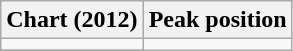<table class="wikitable sortable">
<tr>
<th>Chart (2012)</th>
<th>Peak position</th>
</tr>
<tr>
<td></td>
</tr>
<tr>
</tr>
</table>
